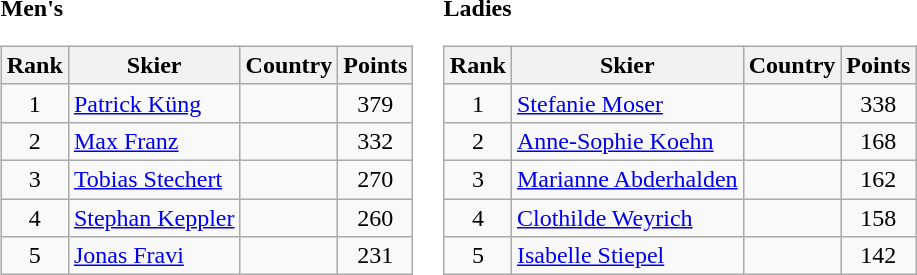<table>
<tr>
<td><br><strong>Men's</strong><table class="wikitable">
<tr class="backgroundcolor5">
<th>Rank</th>
<th>Skier</th>
<th>Country</th>
<th>Points</th>
</tr>
<tr>
<td align="center">1</td>
<td><a href='#'>Patrick Küng</a></td>
<td></td>
<td align="center">379</td>
</tr>
<tr>
<td align="center">2</td>
<td><a href='#'>Max Franz</a></td>
<td></td>
<td align="center">332</td>
</tr>
<tr>
<td align="center">3</td>
<td><a href='#'>Tobias Stechert</a></td>
<td></td>
<td align="center">270</td>
</tr>
<tr>
<td align="center">4</td>
<td><a href='#'>Stephan Keppler</a></td>
<td></td>
<td align="center">260</td>
</tr>
<tr>
<td align="center">5</td>
<td><a href='#'>Jonas Fravi</a></td>
<td></td>
<td align="center">231</td>
</tr>
</table>
</td>
<td><br><strong>Ladies</strong><table class="wikitable">
<tr class="backgroundcolor5">
<th>Rank</th>
<th>Skier</th>
<th>Country</th>
<th>Points</th>
</tr>
<tr>
<td align="center">1</td>
<td><a href='#'>Stefanie Moser</a></td>
<td></td>
<td align="center">338</td>
</tr>
<tr>
<td align="center">2</td>
<td><a href='#'>Anne-Sophie Koehn</a></td>
<td></td>
<td align="center">168</td>
</tr>
<tr>
<td align="center">3</td>
<td><a href='#'>Marianne Abderhalden</a></td>
<td></td>
<td align="center">162</td>
</tr>
<tr>
<td align="center">4</td>
<td><a href='#'>Clothilde Weyrich</a></td>
<td></td>
<td align="center">158</td>
</tr>
<tr>
<td align="center">5</td>
<td><a href='#'>Isabelle Stiepel</a></td>
<td></td>
<td align="center">142</td>
</tr>
</table>
</td>
</tr>
</table>
